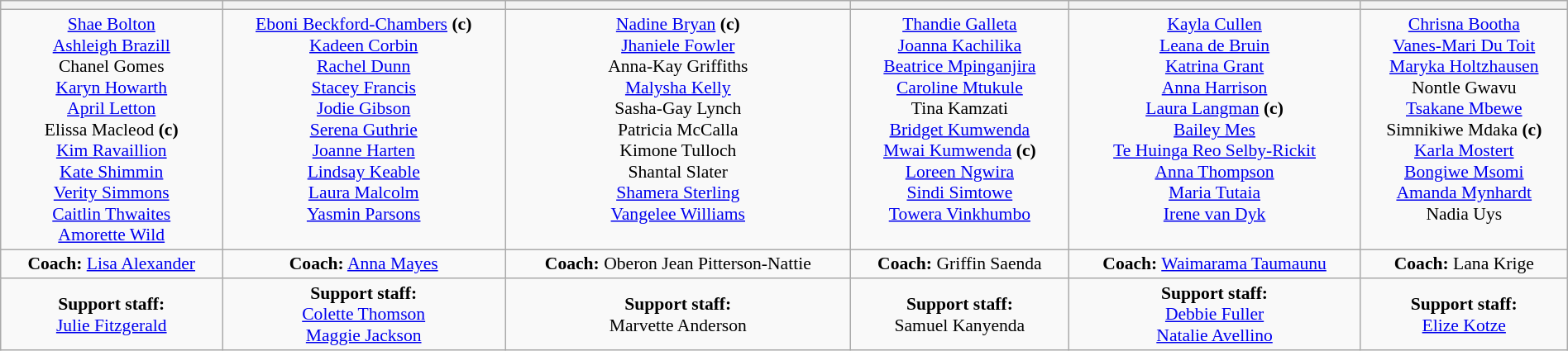<table class=wikitable width=100% style="text-align:center; font-size:90%">
<tr>
<th></th>
<th></th>
<th></th>
<th></th>
<th></th>
<th></th>
</tr>
<tr valign=top>
<td><a href='#'>Shae Bolton</a><br><a href='#'>Ashleigh Brazill</a><br>Chanel Gomes<br><a href='#'>Karyn Howarth</a><br><a href='#'>April Letton</a> <br>Elissa Macleod <strong>(c)</strong><br><a href='#'>Kim Ravaillion</a><br><a href='#'>Kate Shimmin</a><br><a href='#'>Verity Simmons</a><br><a href='#'>Caitlin Thwaites</a> <br><a href='#'>Amorette Wild</a></td>
<td><a href='#'>Eboni Beckford-Chambers</a> <strong>(c)</strong><br><a href='#'>Kadeen Corbin</a><br><a href='#'>Rachel Dunn</a><br><a href='#'>Stacey Francis</a><br><a href='#'>Jodie Gibson</a><br><a href='#'>Serena Guthrie</a><br><a href='#'>Joanne Harten</a><br><a href='#'>Lindsay Keable</a><br><a href='#'>Laura Malcolm</a><br><a href='#'>Yasmin Parsons</a></td>
<td><a href='#'>Nadine Bryan</a> <strong>(c)</strong><br><a href='#'>Jhaniele Fowler</a><br>Anna-Kay Griffiths<br><a href='#'>Malysha Kelly</a><br>Sasha-Gay Lynch<br>Patricia McCalla<br>Kimone Tulloch<br>Shantal Slater<br><a href='#'>Shamera Sterling</a><br><a href='#'>Vangelee Williams</a></td>
<td><a href='#'>Thandie Galleta</a><br><a href='#'>Joanna Kachilika</a><br><a href='#'>Beatrice Mpinganjira</a><br><a href='#'>Caroline Mtukule</a><br>Tina Kamzati<br><a href='#'>Bridget Kumwenda</a><br><a href='#'>Mwai Kumwenda</a> <strong>(c)</strong><br><a href='#'>Loreen Ngwira</a><br><a href='#'>Sindi Simtowe</a><br><a href='#'>Towera Vinkhumbo</a></td>
<td><a href='#'>Kayla Cullen</a><br><a href='#'>Leana de Bruin</a><br><a href='#'>Katrina Grant</a><br><a href='#'>Anna Harrison</a><br><a href='#'>Laura Langman</a> <strong>(c)</strong><br><a href='#'>Bailey Mes</a><br><a href='#'>Te Huinga Reo Selby-Rickit</a><br><a href='#'>Anna Thompson</a><br><a href='#'>Maria Tutaia</a><br><a href='#'>Irene van Dyk</a></td>
<td><a href='#'>Chrisna Bootha</a><br><a href='#'>Vanes-Mari Du Toit</a><br><a href='#'>Maryka Holtzhausen</a> <br>Nontle Gwavu<br><a href='#'>Tsakane Mbewe</a><br>Simnikiwe Mdaka <strong>(c)</strong><br><a href='#'>Karla Mostert</a><br><a href='#'>Bongiwe Msomi</a><br><a href='#'>Amanda Mynhardt</a><br>Nadia Uys</td>
</tr>
<tr>
<td> <strong>Coach:</strong> <a href='#'>Lisa Alexander</a></td>
<td> <strong>Coach:</strong> <a href='#'>Anna Mayes</a></td>
<td> <strong>Coach:</strong> Oberon Jean Pitterson-Nattie</td>
<td> <strong>Coach:</strong> Griffin Saenda</td>
<td> <strong>Coach:</strong> <a href='#'>Waimarama Taumaunu</a></td>
<td> <strong>Coach:</strong>  Lana Krige</td>
</tr>
<tr>
<td> <strong>Support staff:</strong><br><a href='#'>Julie Fitzgerald</a></td>
<td> <strong>Support staff:</strong><br><a href='#'>Colette Thomson</a><br><a href='#'>Maggie Jackson</a></td>
<td> <strong>Support staff:</strong><br>Marvette Anderson</td>
<td> <strong>Support staff:</strong><br>Samuel Kanyenda</td>
<td> <strong>Support staff:</strong><br><a href='#'>Debbie Fuller</a><br><a href='#'>Natalie Avellino</a></td>
<td> <strong>Support staff:</strong><br><a href='#'>Elize Kotze</a></td>
</tr>
</table>
